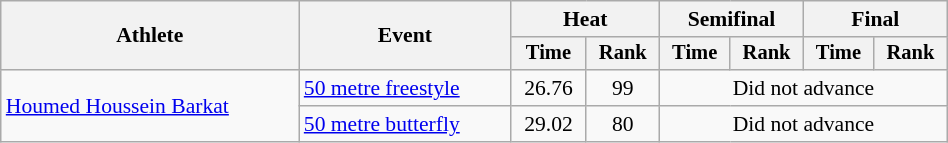<table class="wikitable" style="text-align:center; font-size:90%; width:50%;">
<tr>
<th rowspan="2">Athlete</th>
<th rowspan="2">Event</th>
<th colspan="2">Heat</th>
<th colspan="2">Semifinal</th>
<th colspan="2">Final</th>
</tr>
<tr style="font-size:95%">
<th>Time</th>
<th>Rank</th>
<th>Time</th>
<th>Rank</th>
<th>Time</th>
<th>Rank</th>
</tr>
<tr>
<td align=left rowspan=2><a href='#'>Houmed Houssein Barkat</a></td>
<td align=left><a href='#'>50 metre freestyle</a></td>
<td>26.76</td>
<td>99</td>
<td colspan=4>Did not advance</td>
</tr>
<tr>
<td align=left><a href='#'>50 metre butterfly</a></td>
<td>29.02</td>
<td>80</td>
<td colspan=4>Did not advance</td>
</tr>
</table>
